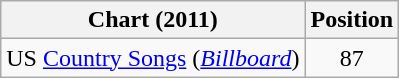<table class="wikitable sortable">
<tr>
<th scope="col">Chart (2011)</th>
<th scope="col">Position</th>
</tr>
<tr>
<td>US <a href='#'>Country Songs</a> (<em><a href='#'>Billboard</a></em>)</td>
<td align="center">87</td>
</tr>
</table>
